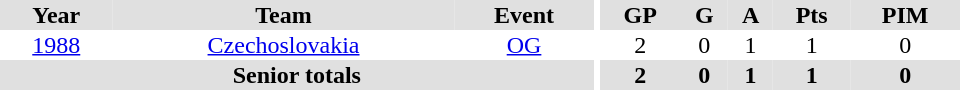<table border="0" cellpadding="1" cellspacing="0" ID="Table3" style="text-align:center; width:40em">
<tr ALIGN="center" bgcolor="#e0e0e0">
<th>Year</th>
<th>Team</th>
<th>Event</th>
<th rowspan="99" bgcolor="#ffffff"></th>
<th>GP</th>
<th>G</th>
<th>A</th>
<th>Pts</th>
<th>PIM</th>
</tr>
<tr>
<td><a href='#'>1988</a></td>
<td><a href='#'>Czechoslovakia</a></td>
<td><a href='#'>OG</a></td>
<td>2</td>
<td>0</td>
<td>1</td>
<td>1</td>
<td>0</td>
</tr>
<tr bgcolor="#e0e0e0">
<th colspan="3">Senior totals</th>
<th>2</th>
<th>0</th>
<th>1</th>
<th>1</th>
<th>0</th>
</tr>
</table>
